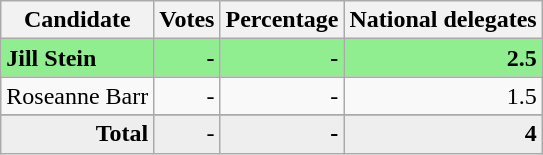<table class="wikitable" style="text-align:right;">
<tr>
<th>Candidate</th>
<th>Votes</th>
<th>Percentage</th>
<th>National delegates</th>
</tr>
<tr style="background:lightgreen;">
<td style="text-align:left;"><strong>Jill Stein</strong></td>
<td><strong>-</strong></td>
<td><strong>-</strong></td>
<td><strong>2.5</strong></td>
</tr>
<tr>
<td style="text-align:left;">Roseanne Barr</td>
<td>-</td>
<td>-</td>
<td>1.5</td>
</tr>
<tr>
</tr>
<tr style="background:#eee;">
<td style="margin-right:0.50px"><strong>Total</strong></td>
<td style="margin-right:0.50px"><em>-</em></td>
<td style="margin-right:0.50px"><strong>-</strong></td>
<td style="margin-right:0.50px"><strong>4</strong></td>
</tr>
</table>
